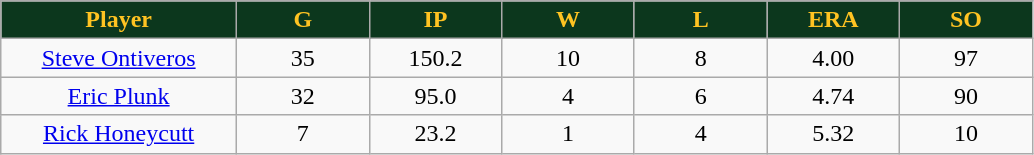<table class="wikitable sortable">
<tr>
<th style="background:#0c371d; color:#ffc322; width:16%;">Player</th>
<th style="background:#0c371d; color:#ffc322; width:9%;">G</th>
<th style="background:#0c371d; color:#ffc322; width:9%;">IP</th>
<th style="background:#0c371d; color:#ffc322; width:9%;">W</th>
<th style="background:#0c371d; color:#ffc322; width:9%;">L</th>
<th style="background:#0c371d; color:#ffc322; width:9%;">ERA</th>
<th style="background:#0c371d; color:#ffc322; width:9%;">SO</th>
</tr>
<tr style="text-align:center;">
<td><a href='#'>Steve Ontiveros</a></td>
<td>35</td>
<td>150.2</td>
<td>10</td>
<td>8</td>
<td>4.00</td>
<td>97</td>
</tr>
<tr style="text-align:center;">
<td><a href='#'>Eric Plunk</a></td>
<td>32</td>
<td>95.0</td>
<td>4</td>
<td>6</td>
<td>4.74</td>
<td>90</td>
</tr>
<tr style="text-align:center;">
<td><a href='#'>Rick Honeycutt</a></td>
<td>7</td>
<td>23.2</td>
<td>1</td>
<td>4</td>
<td>5.32</td>
<td>10</td>
</tr>
</table>
